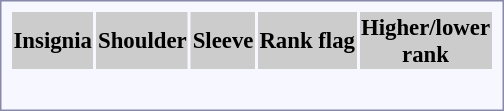<table style="border:1px solid #8888aa; background-color:#f7f8ff; padding:5px; font-size:95%; margin: 0px 12px 12px 0px;">
<tr style="background-color:#CCCCCC; text-align:center;">
<th>Insignia</th>
<th>Shoulder</th>
<th>Sleeve</th>
<th>Rank flag</th>
<th>Higher/lower<br>rank</th>
</tr>
<tr style="text-align:center;">
<th></th>
<td></td>
<td></td>
<td></td>
<td rowspan=2></td>
</tr>
<tr style="text-align:center;">
<th></th>
<td></td>
<td></td>
<td></td>
</tr>
<tr style="text-align:center;">
<th></th>
<td></td>
<td></td>
<td></td>
<td></td>
</tr>
<tr style="text-align:center;">
<th></th>
<td></td>
<td></td>
<td></td>
<td></td>
</tr>
<tr style="text-align:center;">
<th></th>
<td></td>
<td></td>
<td></td>
<td></td>
</tr>
</table>
